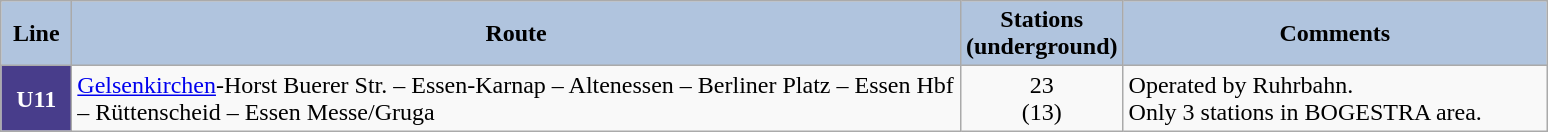<table class="wikitable">
<tr>
<th style="background: lightsteelblue;" width="40px">Line</th>
<th style="background: lightsteelblue;" width="585px">Route</th>
<th style="background: lightsteelblue;" width="100px">Stations<br>(underground)</th>
<th style="background: lightsteelblue;" width="275px">Comments</th>
</tr>
<tr>
<td style="background-color:#483D8B; text-align:center; font-weight:bold; color:white;">U11</td>
<td><a href='#'>Gelsenkirchen</a>-Horst Buerer Str. – Essen-Karnap – Altenessen – Berliner Platz – Essen Hbf – Rüttenscheid – Essen Messe/Gruga</td>
<td style="text-align:center;">23<br>(13)</td>
<td>Operated by Ruhrbahn.<br>Only 3 stations in BOGESTRA area.</td>
</tr>
</table>
